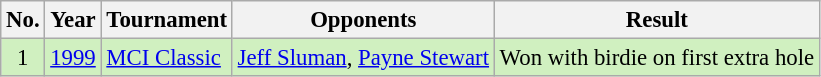<table class="wikitable" style="font-size:95%;">
<tr>
<th>No.</th>
<th>Year</th>
<th>Tournament</th>
<th>Opponents</th>
<th>Result</th>
</tr>
<tr style="background:#D0F0C0;">
<td align=center>1</td>
<td><a href='#'>1999</a></td>
<td><a href='#'>MCI Classic</a></td>
<td> <a href='#'>Jeff Sluman</a>,  <a href='#'>Payne Stewart</a></td>
<td>Won with birdie on first extra hole</td>
</tr>
</table>
